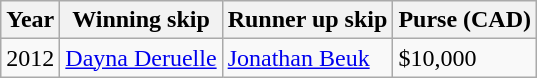<table class="wikitable">
<tr>
<th>Year</th>
<th>Winning skip</th>
<th>Runner up skip</th>
<th>Purse (CAD)</th>
</tr>
<tr>
<td>2012</td>
<td> <a href='#'>Dayna Deruelle</a></td>
<td> <a href='#'>Jonathan Beuk</a></td>
<td>$10,000</td>
</tr>
</table>
